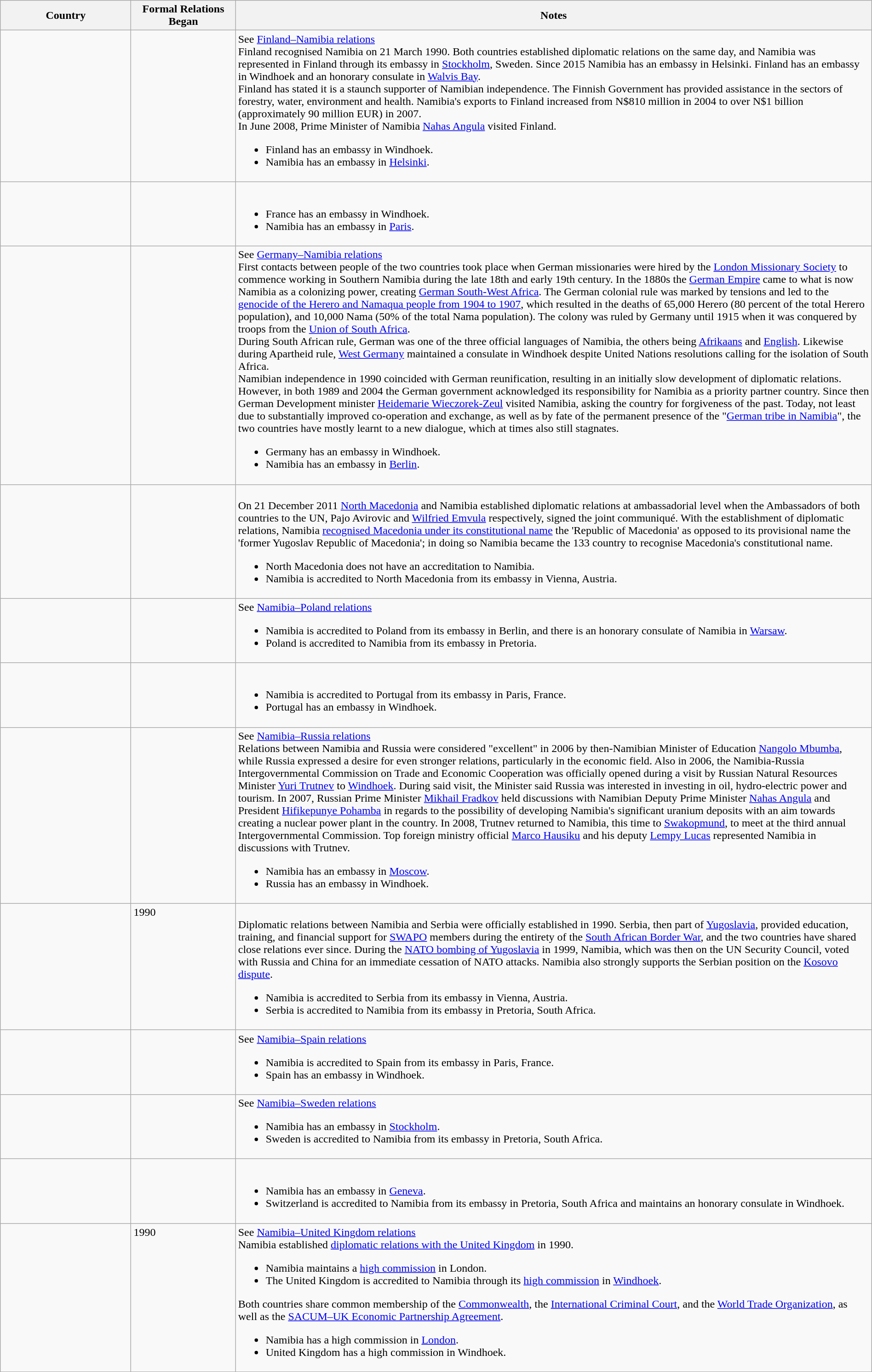<table class="wikitable sortable" style="width:100%; margin:auto;">
<tr>
<th style="width:15%;">Country</th>
<th style="width:12%;">Formal Relations Began</th>
<th>Notes</th>
</tr>
<tr valign="top">
<td></td>
<td></td>
<td>See <a href='#'>Finland–Namibia relations</a><br>Finland recognised Namibia on 21 March 1990.  Both countries established diplomatic relations on the same day, and Namibia was represented in Finland through its embassy in <a href='#'>Stockholm</a>, Sweden. Since 2015 Namibia has an embassy in Helsinki. Finland has an embassy in Windhoek and an honorary consulate in <a href='#'>Walvis Bay</a>.<br>Finland has stated it is a staunch supporter of Namibian independence. The Finnish Government has provided assistance in the sectors of forestry, water, environment and health. Namibia's exports to Finland increased from N$810 million in 2004 to over N$1 billion (approximately 90 million EUR) in 2007.<br>In June 2008, Prime Minister of Namibia <a href='#'>Nahas Angula</a> visited Finland.<ul><li>Finland has an embassy in Windhoek.</li><li>Namibia has an embassy in <a href='#'>Helsinki</a>.</li></ul></td>
</tr>
<tr valign="top">
<td></td>
<td></td>
<td><br><ul><li>France has an embassy in Windhoek.</li><li>Namibia has an embassy in <a href='#'>Paris</a>.</li></ul></td>
</tr>
<tr valign="top">
<td></td>
<td></td>
<td>See <a href='#'>Germany–Namibia relations</a><br>First contacts between people of the two countries took place when German missionaries were hired by the <a href='#'>London Missionary Society</a> to commence working in Southern Namibia during the late 18th and early 19th century. In the 1880s the <a href='#'>German Empire</a> came to what is now Namibia as a colonizing power, creating <a href='#'>German South-West Africa</a>. The German colonial rule was marked by tensions and led to the <a href='#'>genocide of the Herero and Namaqua people from 1904 to 1907</a>, which resulted in the deaths of 65,000 Herero (80 percent of the total Herero population), and 10,000 Nama (50% of the total Nama population). The colony was ruled by Germany until 1915 when it was conquered by troops from the <a href='#'>Union of South Africa</a>.<br>During South African rule, German was one of the three official languages of Namibia, the others being <a href='#'>Afrikaans</a> and <a href='#'>English</a>. Likewise during Apartheid rule, <a href='#'>West Germany</a> maintained a consulate in Windhoek despite United Nations resolutions calling for the isolation of South Africa.<br>Namibian independence in 1990 coincided with German reunification, resulting in an initially slow development of diplomatic relations. However, in both 1989 and 2004 the German government acknowledged its responsibility for Namibia as a priority partner country. Since then German Development minister <a href='#'>Heidemarie Wieczorek-Zeul</a> visited Namibia, asking the country for forgiveness of the past. Today, not least due to substantially improved co-operation and exchange, as well as by fate of the permanent presence of the "<a href='#'>German tribe in Namibia</a>", the two countries have mostly learnt to a new dialogue, which at times also still stagnates.<ul><li>Germany has an embassy in Windhoek.</li><li>Namibia has an embassy in <a href='#'>Berlin</a>.</li></ul></td>
</tr>
<tr valign="top">
<td></td>
<td></td>
<td><br>On 21 December 2011 <a href='#'>North Macedonia</a> and Namibia established diplomatic relations at ambassadorial level when the Ambassadors of both countries to the UN, Pajo Avirovic and <a href='#'>Wilfried Emvula</a> respectively, signed the joint communiqué. With the establishment of diplomatic relations, Namibia <a href='#'>recognised Macedonia under its constitutional name</a> the 'Republic of Macedonia' as opposed to its provisional name the 'former Yugoslav Republic of Macedonia'; in doing so Namibia became the 133 country to recognise Macedonia's constitutional name.<ul><li>North Macedonia does not have an accreditation to Namibia.</li><li>Namibia is accredited to North Macedonia from its embassy in Vienna, Austria.</li></ul></td>
</tr>
<tr valign="top">
<td></td>
<td></td>
<td>See <a href='#'>Namibia–Poland relations</a><br><ul><li>Namibia is accredited to Poland from its embassy in Berlin, and there is an honorary consulate of Namibia in <a href='#'>Warsaw</a>.</li><li>Poland is accredited to Namibia from its embassy in Pretoria.</li></ul></td>
</tr>
<tr valign="top">
<td></td>
<td></td>
<td><br><ul><li>Namibia is accredited to Portugal from its embassy in Paris, France.</li><li>Portugal has an embassy in Windhoek.</li></ul></td>
</tr>
<tr valign="top">
<td></td>
<td></td>
<td>See <a href='#'>Namibia–Russia relations</a><br>Relations between Namibia and Russia were considered "excellent" in 2006 by then-Namibian Minister of Education <a href='#'>Nangolo Mbumba</a>, while Russia expressed a desire for even stronger relations, particularly in the economic field. Also in 2006, the Namibia-Russia Intergovernmental Commission on Trade and Economic Cooperation was officially opened during a visit by Russian Natural Resources Minister <a href='#'>Yuri Trutnev</a> to <a href='#'>Windhoek</a>. During said visit, the Minister said Russia was interested in investing in oil, hydro-electric power and tourism. In 2007, Russian Prime Minister <a href='#'>Mikhail Fradkov</a> held discussions with Namibian Deputy Prime Minister <a href='#'>Nahas Angula</a> and President <a href='#'>Hifikepunye Pohamba</a> in regards to the possibility of developing Namibia's significant uranium deposits with an aim towards creating a nuclear power plant in the country. In 2008, Trutnev returned to Namibia, this time to <a href='#'>Swakopmund</a>, to meet at the third annual Intergovernmental Commission. Top foreign ministry official <a href='#'>Marco Hausiku</a> and his deputy <a href='#'>Lempy Lucas</a> represented Namibia in discussions with Trutnev.<ul><li>Namibia has an embassy in <a href='#'>Moscow</a>.</li><li>Russia has an embassy in Windhoek.</li></ul></td>
</tr>
<tr valign="top">
<td></td>
<td>1990</td>
<td><br>Diplomatic relations between Namibia and Serbia were officially established in 1990. Serbia, then part of <a href='#'>Yugoslavia</a>, provided education, training, and financial support for <a href='#'>SWAPO</a> members during the entirety of the <a href='#'>South African Border War</a>, and the two countries have shared close relations ever since. During the <a href='#'>NATO bombing of Yugoslavia</a> in 1999, Namibia, which was then on the UN Security Council, voted with Russia and China for an immediate cessation of NATO attacks. Namibia also strongly supports the Serbian position on the <a href='#'>Kosovo dispute</a>.<ul><li>Namibia is accredited to Serbia from its embassy in Vienna, Austria.</li><li>Serbia is accredited to Namibia from its embassy in Pretoria, South Africa.</li></ul></td>
</tr>
<tr valign="top">
<td></td>
<td></td>
<td>See <a href='#'>Namibia–Spain relations</a><br><ul><li>Namibia is accredited to Spain from its embassy in Paris, France.</li><li>Spain has an embassy in Windhoek.</li></ul></td>
</tr>
<tr valign="top">
<td></td>
<td></td>
<td>See <a href='#'>Namibia–Sweden relations</a><br><ul><li>Namibia has an embassy in <a href='#'>Stockholm</a>.</li><li>Sweden is accredited to Namibia from its embassy in Pretoria, South Africa.</li></ul></td>
</tr>
<tr valign="top">
<td></td>
<td></td>
<td><br><ul><li>Namibia has an embassy in <a href='#'>Geneva</a>.</li><li>Switzerland is accredited to Namibia from its embassy in Pretoria, South Africa and maintains an honorary consulate in Windhoek.</li></ul></td>
</tr>
<tr valign="top">
<td></td>
<td>1990</td>
<td>See <a href='#'>Namibia–United Kingdom relations</a><br>Namibia established <a href='#'>diplomatic relations with the United Kingdom</a> in 1990.<ul><li>Namibia maintains a <a href='#'>high commission</a> in London.</li><li>The United Kingdom is accredited to Namibia through its <a href='#'>high commission</a> in <a href='#'>Windhoek</a>.</li></ul>Both countries share common membership of the <a href='#'>Commonwealth</a>, the <a href='#'>International Criminal Court</a>, and the <a href='#'>World Trade Organization</a>, as well as the <a href='#'>SACUM–UK Economic Partnership Agreement</a>.<ul><li>Namibia has a high commission in <a href='#'>London</a>.</li><li>United Kingdom has a high commission in Windhoek.</li></ul></td>
</tr>
</table>
